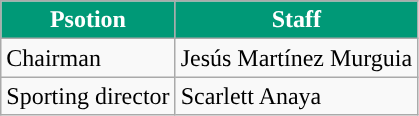<table class="wikitable">
<tr>
<th style=background-color:#009977;color:White>Psotion</th>
<th style=background-color:#009977;color:White>Staff</th>
</tr>
<tr>
<td>Chairman</td>
<td> Jesús Martínez Murguia</td>
</tr>
<tr>
<td>Sporting director</td>
<td> Scarlett Anaya</td>
</tr>
</table>
